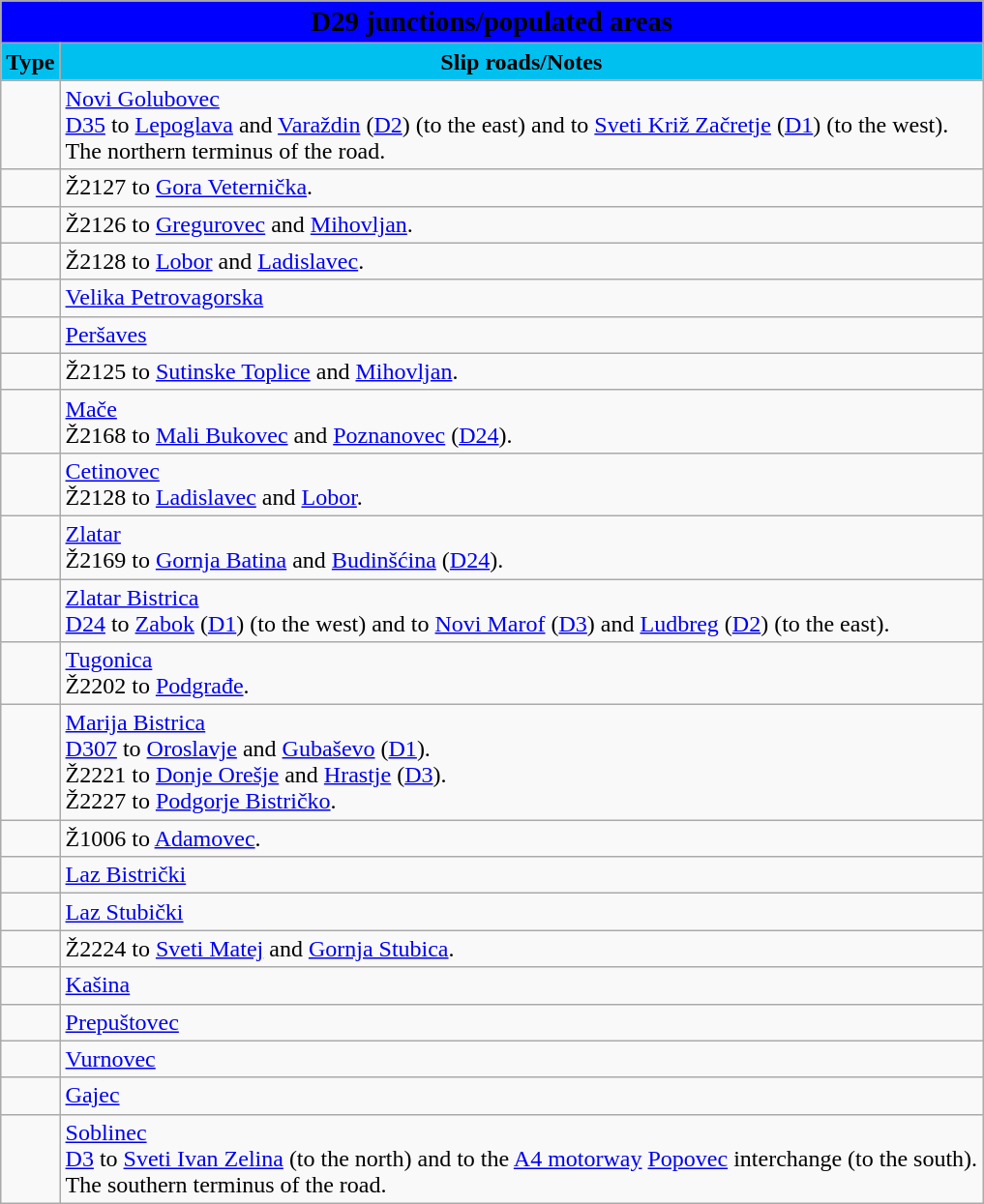<table class="wikitable">
<tr>
<td colspan=2 bgcolor=blue align=center style=margin-top:15><span><big><strong>D29 junctions/populated areas</strong></big></span></td>
</tr>
<tr>
<td align=center bgcolor=00c0f0><strong>Type</strong></td>
<td align=center bgcolor=00c0f0><strong>Slip roads/Notes</strong></td>
</tr>
<tr>
<td></td>
<td><a href='#'>Novi Golubovec</a><br> <a href='#'>D35</a> to <a href='#'>Lepoglava</a> and <a href='#'>Varaždin</a> (<a href='#'>D2</a>) (to the east) and to <a href='#'>Sveti Križ Začretje</a> (<a href='#'>D1</a>) (to the west).<br>The northern terminus of the road.</td>
</tr>
<tr>
<td></td>
<td>Ž2127 to <a href='#'>Gora Veternička</a>.</td>
</tr>
<tr>
<td></td>
<td>Ž2126 to <a href='#'>Gregurovec</a> and <a href='#'>Mihovljan</a>.</td>
</tr>
<tr>
<td></td>
<td>Ž2128 to <a href='#'>Lobor</a> and <a href='#'>Ladislavec</a>.</td>
</tr>
<tr>
<td></td>
<td><a href='#'>Velika Petrovagorska</a></td>
</tr>
<tr>
<td></td>
<td><a href='#'>Peršaves</a></td>
</tr>
<tr>
<td></td>
<td>Ž2125 to <a href='#'>Sutinske Toplice</a> and <a href='#'>Mihovljan</a>.</td>
</tr>
<tr>
<td></td>
<td><a href='#'>Mače</a><br>Ž2168 to <a href='#'>Mali Bukovec</a> and <a href='#'>Poznanovec</a> (<a href='#'>D24</a>).</td>
</tr>
<tr>
<td></td>
<td><a href='#'>Cetinovec</a><br>Ž2128 to <a href='#'>Ladislavec</a> and <a href='#'>Lobor</a>.</td>
</tr>
<tr>
<td></td>
<td><a href='#'>Zlatar</a><br>Ž2169 to <a href='#'>Gornja Batina</a> and <a href='#'>Budinšćina</a> (<a href='#'>D24</a>).</td>
</tr>
<tr>
<td></td>
<td><a href='#'>Zlatar Bistrica</a><br> <a href='#'>D24</a> to <a href='#'>Zabok</a> (<a href='#'>D1</a>) (to the west) and to <a href='#'>Novi Marof</a> (<a href='#'>D3</a>) and <a href='#'>Ludbreg</a> (<a href='#'>D2</a>) (to the east).</td>
</tr>
<tr>
<td></td>
<td><a href='#'>Tugonica</a><br>Ž2202 to <a href='#'>Podgrađe</a>.</td>
</tr>
<tr>
<td></td>
<td><a href='#'>Marija Bistrica</a><br> <a href='#'>D307</a> to <a href='#'>Oroslavje</a> and <a href='#'>Gubaševo</a> (<a href='#'>D1</a>).<br>Ž2221 to <a href='#'>Donje Orešje</a> and <a href='#'>Hrastje</a> (<a href='#'>D3</a>).<br>Ž2227 to <a href='#'>Podgorje Bistričko</a>.</td>
</tr>
<tr>
<td></td>
<td>Ž1006 to <a href='#'>Adamovec</a>.</td>
</tr>
<tr>
<td></td>
<td><a href='#'>Laz Bistrički</a></td>
</tr>
<tr>
<td></td>
<td><a href='#'>Laz Stubički</a></td>
</tr>
<tr>
<td></td>
<td>Ž2224 to <a href='#'>Sveti Matej</a> and <a href='#'>Gornja Stubica</a>.</td>
</tr>
<tr>
<td></td>
<td><a href='#'>Kašina</a></td>
</tr>
<tr>
<td></td>
<td><a href='#'>Prepuštovec</a></td>
</tr>
<tr>
<td></td>
<td><a href='#'>Vurnovec</a></td>
</tr>
<tr>
<td></td>
<td><a href='#'>Gajec</a></td>
</tr>
<tr>
<td></td>
<td><a href='#'>Soblinec</a><br> <a href='#'>D3</a> to <a href='#'>Sveti Ivan Zelina</a> (to the north) and to the <a href='#'>A4 motorway</a> <a href='#'>Popovec</a> interchange (to the south).<br>The southern terminus of the road.</td>
</tr>
</table>
